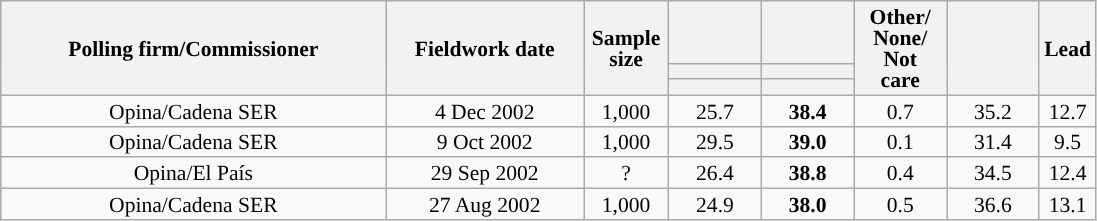<table class="wikitable collapsible collapsed" style="text-align:center; font-size:90%; line-height:14px;">
<tr style="height:42px;">
<th style="width:250px;" rowspan="3">Polling firm/Commissioner</th>
<th style="width:125px;" rowspan="3">Fieldwork date</th>
<th style="width:50px;" rowspan="3">Sample size</th>
<th style="width:55px;"></th>
<th style="width:55px;"></th>
<th style="width:55px;" rowspan="3">Other/<br>None/<br>Not<br>care</th>
<th style="width:55px;" rowspan="3"></th>
<th style="width:30px;" rowspan="3">Lead</th>
</tr>
<tr>
<th style="color:inherit;background:"></th>
<th style="color:inherit;background:"></th>
</tr>
<tr>
<th></th>
<th></th>
</tr>
<tr>
<td>Opina/Cadena SER</td>
<td>4 Dec 2002</td>
<td>1,000</td>
<td>25.7</td>
<td><strong>38.4</strong></td>
<td>0.7</td>
<td>35.2</td>
<td style="background:">12.7</td>
</tr>
<tr>
<td>Opina/Cadena SER</td>
<td>9 Oct 2002</td>
<td>1,000</td>
<td>29.5</td>
<td><strong>39.0</strong></td>
<td>0.1</td>
<td>31.4</td>
<td style="background:">9.5</td>
</tr>
<tr>
<td>Opina/El País</td>
<td>29 Sep 2002</td>
<td>?</td>
<td>26.4</td>
<td><strong>38.8</strong></td>
<td>0.4</td>
<td>34.5</td>
<td style="background:">12.4</td>
</tr>
<tr>
<td>Opina/Cadena SER</td>
<td>27 Aug 2002</td>
<td>1,000</td>
<td>24.9</td>
<td><strong>38.0</strong></td>
<td>0.5</td>
<td>36.6</td>
<td style="background:">13.1</td>
</tr>
</table>
